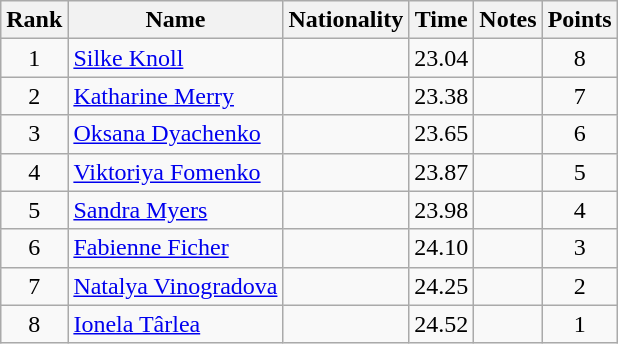<table class="wikitable sortable" style="text-align:center">
<tr>
<th>Rank</th>
<th>Name</th>
<th>Nationality</th>
<th>Time</th>
<th>Notes</th>
<th>Points</th>
</tr>
<tr>
<td>1</td>
<td align=left><a href='#'>Silke Knoll</a></td>
<td align=left></td>
<td>23.04</td>
<td></td>
<td>8</td>
</tr>
<tr>
<td>2</td>
<td align=left><a href='#'>Katharine Merry</a></td>
<td align=left></td>
<td>23.38</td>
<td></td>
<td>7</td>
</tr>
<tr>
<td>3</td>
<td align=left><a href='#'>Oksana Dyachenko</a></td>
<td align=left></td>
<td>23.65</td>
<td></td>
<td>6</td>
</tr>
<tr>
<td>4</td>
<td align=left><a href='#'>Viktoriya Fomenko</a></td>
<td align=left></td>
<td>23.87</td>
<td></td>
<td>5</td>
</tr>
<tr>
<td>5</td>
<td align=left><a href='#'>Sandra Myers</a></td>
<td align=left></td>
<td>23.98</td>
<td></td>
<td>4</td>
</tr>
<tr>
<td>6</td>
<td align=left><a href='#'>Fabienne Ficher</a></td>
<td align=left></td>
<td>24.10</td>
<td></td>
<td>3</td>
</tr>
<tr>
<td>7</td>
<td align=left><a href='#'>Natalya Vinogradova</a></td>
<td align=left></td>
<td>24.25</td>
<td></td>
<td>2</td>
</tr>
<tr>
<td>8</td>
<td align=left><a href='#'>Ionela Târlea</a></td>
<td align=left></td>
<td>24.52</td>
<td></td>
<td>1</td>
</tr>
</table>
